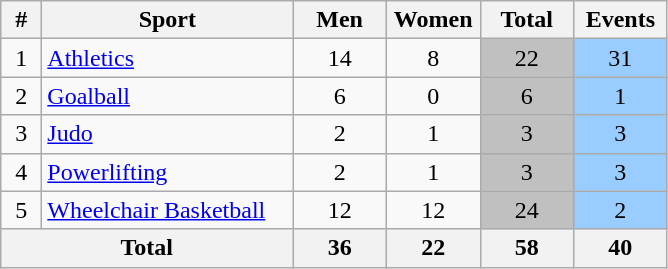<table class="wikitable sortable" style="text-align:center;">
<tr>
<th width=20>#</th>
<th width=160>Sport</th>
<th width=55>Men</th>
<th width=55>Women</th>
<th width=55>Total</th>
<th width=55>Events</th>
</tr>
<tr>
<td align=center>1</td>
<td align=left><a href='#'>Athletics</a></td>
<td>14</td>
<td>8</td>
<td bgcolor=silver>22</td>
<td bgcolor=#9acdff>31</td>
</tr>
<tr>
<td align=center>2</td>
<td align=left><a href='#'>Goalball</a></td>
<td>6</td>
<td>0</td>
<td bgcolor=silver>6</td>
<td bgcolor=#9acdff>1</td>
</tr>
<tr>
<td align=center>3</td>
<td align=left><a href='#'>Judo</a></td>
<td>2</td>
<td>1</td>
<td bgcolor=silver>3</td>
<td bgcolor=#9acdff>3</td>
</tr>
<tr>
<td align=center>4</td>
<td align=left><a href='#'>Powerlifting</a></td>
<td>2</td>
<td>1</td>
<td bgcolor=silver>3</td>
<td bgcolor=#9acdff>3</td>
</tr>
<tr>
<td align=center>5</td>
<td align=left><a href='#'>Wheelchair Basketball</a></td>
<td>12</td>
<td>12</td>
<td bgcolor=silver>24</td>
<td bgcolor=#9acdff>2</td>
</tr>
<tr>
<th colspan=2>Total</th>
<th>36</th>
<th>22</th>
<th>58</th>
<th>40</th>
</tr>
</table>
